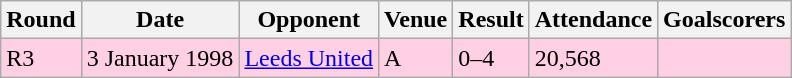<table class="wikitable">
<tr>
<th>Round</th>
<th>Date</th>
<th>Opponent</th>
<th>Venue</th>
<th>Result</th>
<th>Attendance</th>
<th>Goalscorers</th>
</tr>
<tr style="background:#ffd0e3;">
<td>R3</td>
<td>3 January 1998</td>
<td><a href='#'>Leeds United</a></td>
<td>A</td>
<td>0–4</td>
<td>20,568</td>
<td></td>
</tr>
</table>
